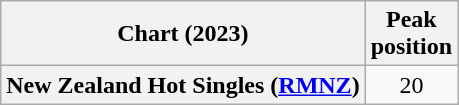<table class="wikitable plainrowheaders" style="text-align:center">
<tr>
<th scope="col">Chart (2023)</th>
<th scope="col">Peak<br>position</th>
</tr>
<tr>
<th scope="row">New Zealand Hot Singles (<a href='#'>RMNZ</a>)</th>
<td>20</td>
</tr>
</table>
